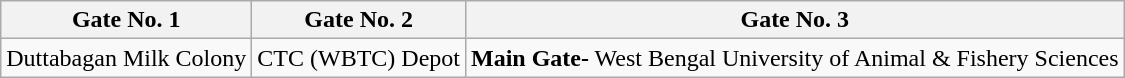<table class="wikitable">
<tr>
<th>Gate No. 1</th>
<th>Gate No. 2</th>
<th>Gate No. 3</th>
</tr>
<tr>
<td>Duttabagan Milk Colony</td>
<td>CTC (WBTC) Depot</td>
<td><strong>Main Gate-</strong> West Bengal University  of Animal & Fishery Sciences</td>
</tr>
</table>
